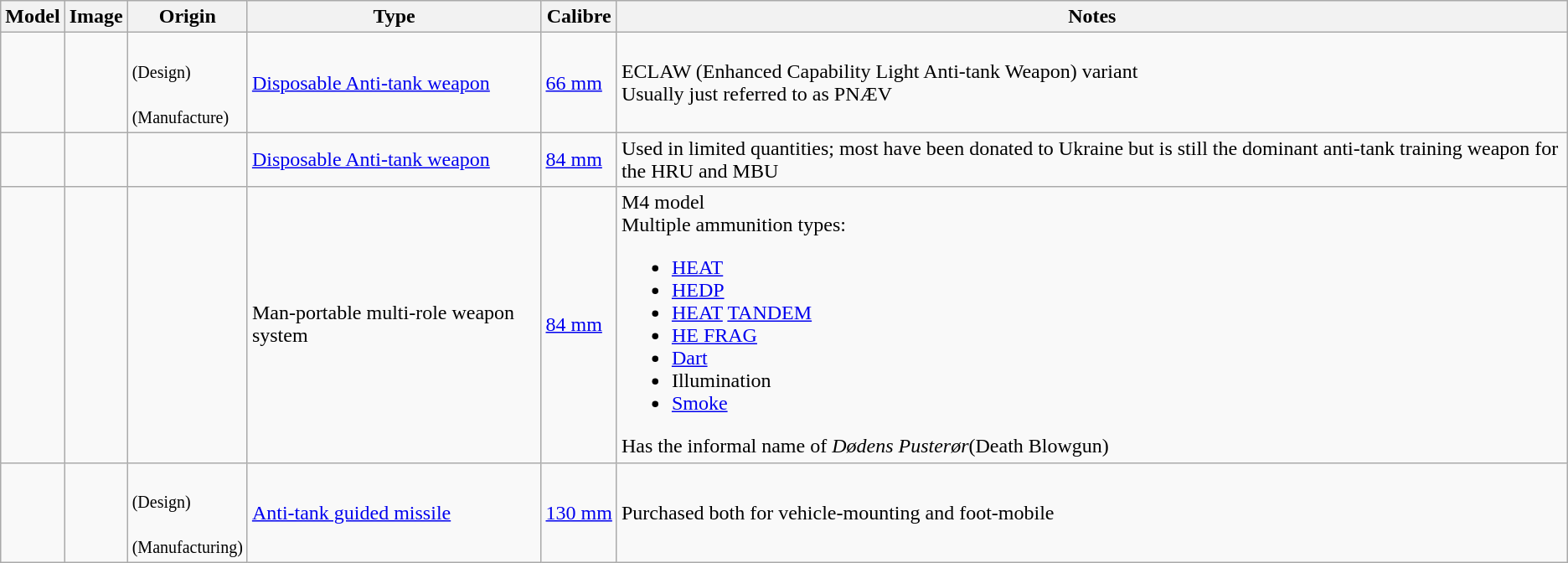<table class="wikitable sortable">
<tr>
<th>Model</th>
<th>Image</th>
<th>Origin</th>
<th>Type</th>
<th>Calibre</th>
<th>Notes</th>
</tr>
<tr>
<td></td>
<td></td>
<td><br><small>(Design)</small><br><br><small>(Manufacture)</small></td>
<td><a href='#'>Disposable Anti-tank weapon</a></td>
<td><a href='#'>66 mm</a></td>
<td>ECLAW (Enhanced Capability Light Anti-tank Weapon) variant<br>Usually just referred to as PNÆV</td>
</tr>
<tr>
<td></td>
<td></td>
<td></td>
<td><a href='#'>Disposable Anti-tank weapon</a></td>
<td><a href='#'>84 mm</a></td>
<td>Used in limited quantities; most have been donated to Ukraine but is still the dominant anti-tank training weapon for the HRU and MBU</td>
</tr>
<tr>
<td></td>
<td></td>
<td></td>
<td>Man-portable multi-role weapon system</td>
<td><a href='#'>84 mm</a></td>
<td>M4 model<br>Multiple ammunition types:<ul><li><a href='#'>HEAT</a></li><li><a href='#'>HEDP</a></li><li><a href='#'>HEAT</a> <a href='#'>TANDEM</a></li><li><a href='#'>HE FRAG</a></li><li><a href='#'>Dart</a></li><li>Illumination</li><li><a href='#'>Smoke</a></li></ul>Has the informal name of <em>Dødens Pusterør</em>(Death Blowgun)</td>
</tr>
<tr>
<td></td>
<td></td>
<td><br><small>(Design)</small><br><br><small>(Manufacturing)</small></td>
<td><a href='#'>Anti-tank guided missile</a></td>
<td><a href='#'>130 mm</a></td>
<td>Purchased both for vehicle-mounting and foot-mobile</td>
</tr>
</table>
